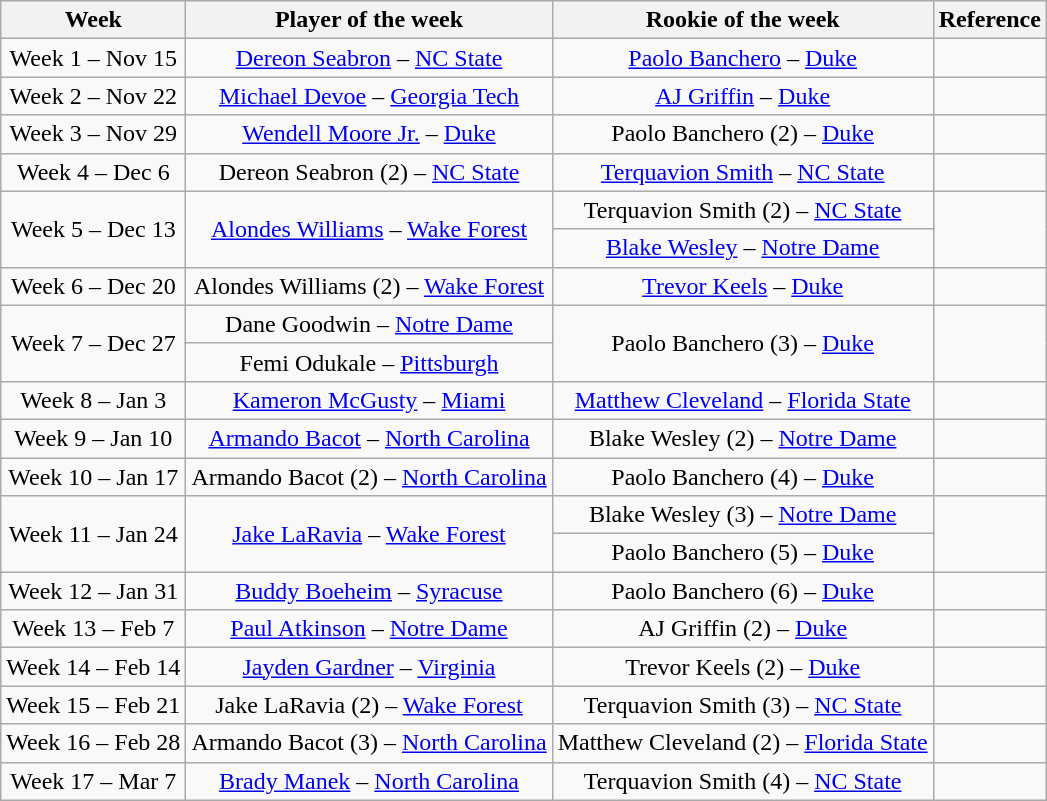<table class="wikitable" border="1" style="text-align:center;">
<tr>
<th>Week</th>
<th>Player of the week</th>
<th>Rookie of the week</th>
<th>Reference</th>
</tr>
<tr>
<td>Week 1 – Nov 15</td>
<td><a href='#'>Dereon Seabron</a> – <a href='#'>NC State</a></td>
<td><a href='#'>Paolo Banchero</a> – <a href='#'>Duke</a></td>
<td></td>
</tr>
<tr>
<td>Week 2 – Nov 22</td>
<td><a href='#'>Michael Devoe</a> – <a href='#'>Georgia Tech</a></td>
<td><a href='#'>AJ Griffin</a> – <a href='#'>Duke</a></td>
<td></td>
</tr>
<tr>
<td>Week 3 – Nov 29</td>
<td><a href='#'>Wendell Moore Jr.</a> – <a href='#'>Duke</a></td>
<td>Paolo Banchero (2) – <a href='#'>Duke</a></td>
<td></td>
</tr>
<tr>
<td>Week 4 – Dec 6</td>
<td>Dereon Seabron (2) – <a href='#'>NC State</a></td>
<td><a href='#'>Terquavion Smith</a> – <a href='#'>NC State</a></td>
<td></td>
</tr>
<tr>
<td rowspan=2>Week 5 – Dec 13</td>
<td rowspan=2><a href='#'>Alondes Williams</a> – <a href='#'>Wake Forest</a></td>
<td>Terquavion Smith (2) – <a href='#'>NC State</a></td>
<td rowspan=2></td>
</tr>
<tr>
<td><a href='#'>Blake Wesley</a> – <a href='#'>Notre Dame</a></td>
</tr>
<tr>
<td>Week 6 – Dec 20</td>
<td>Alondes Williams (2) – <a href='#'>Wake Forest</a></td>
<td><a href='#'>Trevor Keels</a> – <a href='#'>Duke</a></td>
<td></td>
</tr>
<tr>
<td rowspan=2>Week 7 – Dec 27</td>
<td>Dane Goodwin – <a href='#'>Notre Dame</a></td>
<td rowspan=2>Paolo Banchero (3) – <a href='#'>Duke</a></td>
<td rowspan=2></td>
</tr>
<tr>
<td>Femi Odukale – <a href='#'>Pittsburgh</a></td>
</tr>
<tr>
<td>Week 8 – Jan 3</td>
<td><a href='#'>Kameron McGusty</a> – <a href='#'>Miami</a></td>
<td><a href='#'>Matthew Cleveland</a> – <a href='#'>Florida State</a></td>
<td></td>
</tr>
<tr>
<td>Week 9 – Jan 10</td>
<td><a href='#'>Armando Bacot</a> – <a href='#'>North Carolina</a></td>
<td>Blake Wesley (2) – <a href='#'>Notre Dame</a></td>
<td></td>
</tr>
<tr>
<td>Week 10 – Jan 17</td>
<td>Armando Bacot (2) – <a href='#'>North Carolina</a></td>
<td>Paolo Banchero (4) – <a href='#'>Duke</a></td>
<td></td>
</tr>
<tr>
<td rowspan=2>Week 11 – Jan 24</td>
<td rowspan=2><a href='#'>Jake LaRavia</a> – <a href='#'>Wake Forest</a></td>
<td>Blake Wesley (3) – <a href='#'>Notre Dame</a></td>
<td rowspan=2></td>
</tr>
<tr>
<td>Paolo Banchero (5) – <a href='#'>Duke</a></td>
</tr>
<tr>
<td>Week 12 – Jan 31</td>
<td><a href='#'>Buddy Boeheim</a> – <a href='#'>Syracuse</a></td>
<td>Paolo Banchero (6) – <a href='#'>Duke</a></td>
<td></td>
</tr>
<tr>
<td>Week 13 – Feb 7</td>
<td><a href='#'>Paul Atkinson</a> – <a href='#'>Notre Dame</a></td>
<td>AJ Griffin (2) – <a href='#'>Duke</a></td>
<td></td>
</tr>
<tr>
<td>Week 14 – Feb 14</td>
<td><a href='#'>Jayden Gardner</a> – <a href='#'>Virginia</a></td>
<td>Trevor Keels (2) – <a href='#'>Duke</a></td>
<td></td>
</tr>
<tr>
<td>Week 15 – Feb 21</td>
<td>Jake LaRavia (2) – <a href='#'>Wake Forest</a></td>
<td>Terquavion Smith (3) – <a href='#'>NC State</a></td>
<td></td>
</tr>
<tr>
<td>Week 16 – Feb 28</td>
<td>Armando Bacot (3) – <a href='#'>North Carolina</a></td>
<td>Matthew Cleveland (2) – <a href='#'>Florida State</a></td>
<td></td>
</tr>
<tr>
<td>Week 17 – Mar 7</td>
<td><a href='#'>Brady Manek</a> – <a href='#'>North Carolina</a></td>
<td>Terquavion Smith (4) – <a href='#'>NC State</a></td>
<td></td>
</tr>
</table>
